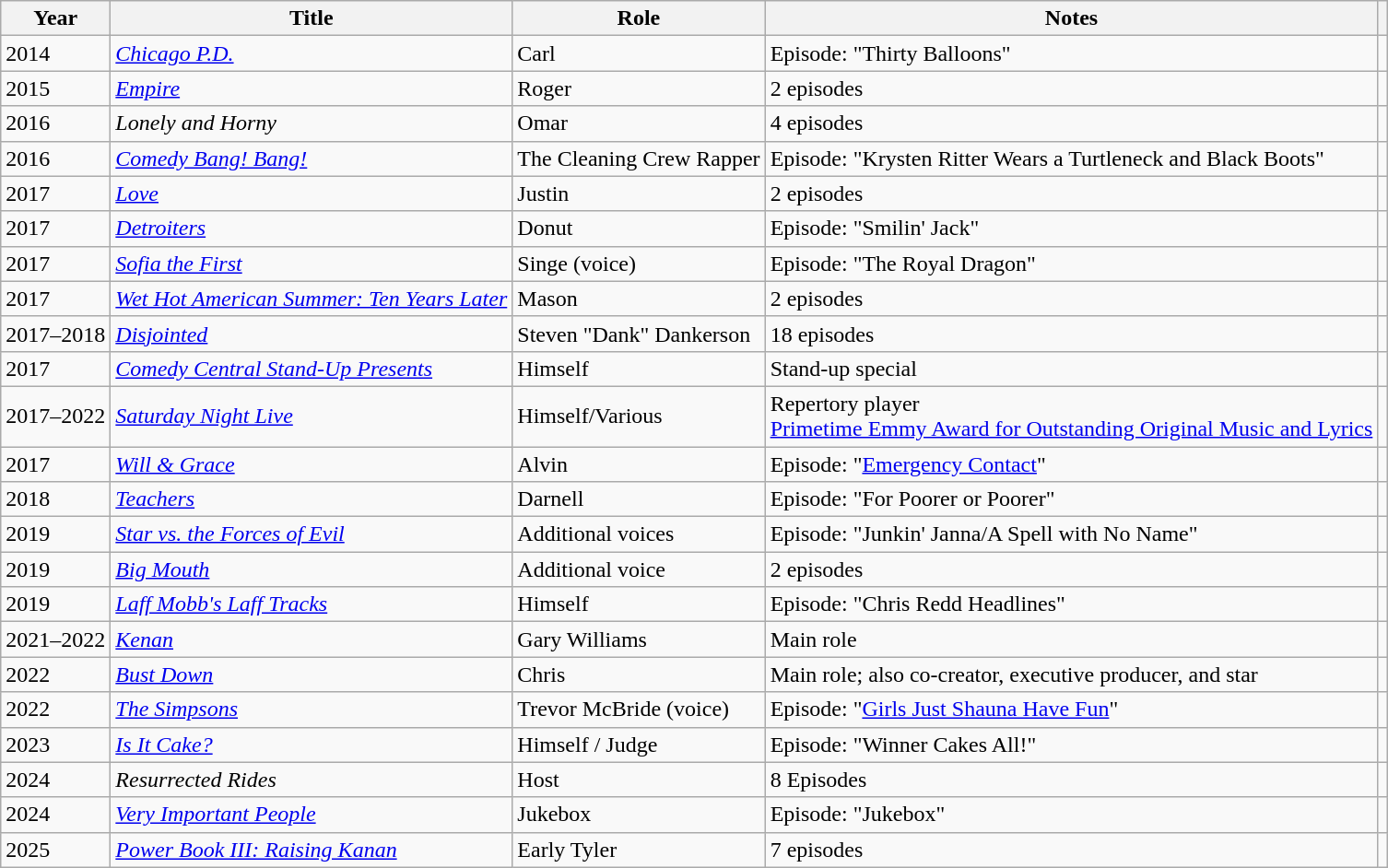<table class = "wikitable sortable">
<tr>
<th>Year</th>
<th>Title</th>
<th>Role</th>
<th class="unsortable">Notes</th>
<th class="unsortable"></th>
</tr>
<tr>
<td>2014</td>
<td><em><a href='#'>Chicago P.D.</a></em></td>
<td>Carl</td>
<td>Episode: "Thirty Balloons"</td>
<td style="text-align:center;"></td>
</tr>
<tr>
<td>2015</td>
<td><em><a href='#'>Empire</a></em></td>
<td>Roger</td>
<td>2 episodes</td>
<td style="text-align:center;"></td>
</tr>
<tr>
<td>2016</td>
<td><em>Lonely and Horny</em></td>
<td>Omar</td>
<td>4 episodes</td>
<td style="text-align:center;"></td>
</tr>
<tr>
<td>2016</td>
<td><em><a href='#'>Comedy Bang! Bang!</a></em></td>
<td>The Cleaning Crew Rapper</td>
<td>Episode: "Krysten Ritter Wears a Turtleneck and Black Boots"</td>
<td style="text-align:center;"></td>
</tr>
<tr>
<td>2017</td>
<td><em><a href='#'>Love</a></em></td>
<td>Justin</td>
<td>2 episodes</td>
<td style="text-align:center;"></td>
</tr>
<tr>
<td>2017</td>
<td><em><a href='#'>Detroiters</a></em></td>
<td>Donut</td>
<td>Episode: "Smilin' Jack"</td>
<td style="text-align:center;"></td>
</tr>
<tr>
<td>2017</td>
<td><em><a href='#'>Sofia the First</a></em></td>
<td>Singe (voice)</td>
<td>Episode: "The Royal Dragon"</td>
<td style="text-align:center;"></td>
</tr>
<tr>
<td>2017</td>
<td><em><a href='#'>Wet Hot American Summer: Ten Years Later</a></em></td>
<td>Mason</td>
<td>2 episodes</td>
<td style="text-align:center;"></td>
</tr>
<tr>
<td>2017–2018</td>
<td><em><a href='#'>Disjointed</a></em></td>
<td>Steven "Dank" Dankerson</td>
<td>18 episodes</td>
<td style="text-align:center;"></td>
</tr>
<tr>
<td>2017</td>
<td><em><a href='#'>Comedy Central Stand-Up Presents</a></em></td>
<td>Himself</td>
<td>Stand-up special</td>
<td style="text-align:center;"></td>
</tr>
<tr>
<td>2017–2022</td>
<td><em><a href='#'>Saturday Night Live</a></em></td>
<td>Himself/Various</td>
<td>Repertory player<br><a href='#'>Primetime Emmy Award for Outstanding Original Music and Lyrics</a> </td>
<td style="text-align:center;"> <br></td>
</tr>
<tr>
<td>2017</td>
<td><em><a href='#'>Will & Grace</a></em></td>
<td>Alvin</td>
<td>Episode: "<a href='#'>Emergency Contact</a>"</td>
<td style="text-align:center;"></td>
</tr>
<tr>
<td>2018</td>
<td><em><a href='#'>Teachers</a></em></td>
<td>Darnell</td>
<td>Episode: "For Poorer or Poorer"</td>
<td style="text-align:center;"></td>
</tr>
<tr>
<td>2019</td>
<td><em><a href='#'>Star vs. the Forces of Evil</a></em></td>
<td>Additional voices</td>
<td>Episode: "Junkin' Janna/A Spell with No Name"</td>
<td style="text-align:center;"></td>
</tr>
<tr>
<td>2019</td>
<td><em><a href='#'>Big Mouth</a></em></td>
<td>Additional voice</td>
<td>2 episodes</td>
<td style="text-align:center;"></td>
</tr>
<tr>
<td>2019</td>
<td><em><a href='#'>Laff Mobb's Laff Tracks</a></em></td>
<td>Himself</td>
<td>Episode: "Chris Redd Headlines"</td>
<td></td>
</tr>
<tr>
<td>2021–2022</td>
<td><em><a href='#'>Kenan</a></em></td>
<td>Gary Williams</td>
<td>Main role</td>
<td style="text-align:center;"></td>
</tr>
<tr>
<td>2022</td>
<td><em><a href='#'>Bust Down</a></em></td>
<td>Chris</td>
<td>Main role; also co-creator, executive producer, and star</td>
<td style="text-align:center;"></td>
</tr>
<tr>
<td>2022</td>
<td><em><a href='#'>The Simpsons</a></em></td>
<td>Trevor McBride (voice)</td>
<td>Episode: "<a href='#'>Girls Just Shauna Have Fun</a>"</td>
<td style="text-align:center;"></td>
</tr>
<tr>
<td>2023</td>
<td><em><a href='#'>Is It Cake?</a></em></td>
<td>Himself / Judge</td>
<td>Episode: "Winner Cakes All!"</td>
<td></td>
</tr>
<tr>
<td>2024</td>
<td><em>Resurrected Rides</em></td>
<td>Host</td>
<td>8 Episodes</td>
<td></td>
</tr>
<tr>
<td>2024</td>
<td><em><a href='#'>Very Important People</a></em></td>
<td>Jukebox</td>
<td>Episode: "Jukebox"</td>
<td></td>
</tr>
<tr>
<td>2025</td>
<td><a href='#'><em>Power Book III: Raising Kanan</em></a></td>
<td>Early Tyler</td>
<td>7 episodes</td>
<td></td>
</tr>
</table>
